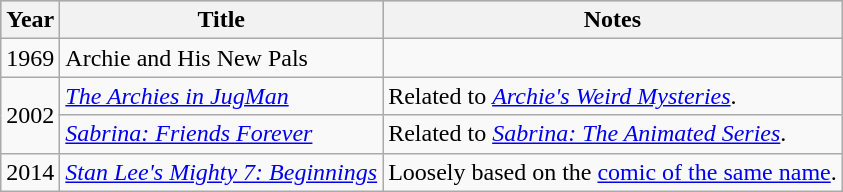<table class="wikitable">
<tr style="background:#b0c4de;">
<th>Year</th>
<th>Title</th>
<th>Notes</th>
</tr>
<tr>
<td>1969</td>
<td>Archie and His New Pals</td>
</tr>
<tr>
<td rowspan="2">2002</td>
<td><em><a href='#'>The Archies in JugMan</a></em></td>
<td>Related to <em><a href='#'>Archie's Weird Mysteries</a></em>.</td>
</tr>
<tr>
<td><em><a href='#'>Sabrina: Friends Forever</a></em></td>
<td>Related to <em><a href='#'>Sabrina: The Animated Series</a></em>.</td>
</tr>
<tr>
<td>2014</td>
<td><em><a href='#'>Stan Lee's Mighty 7: Beginnings</a></em></td>
<td>Loosely based on the <a href='#'>comic of the same name</a>.</td>
</tr>
</table>
